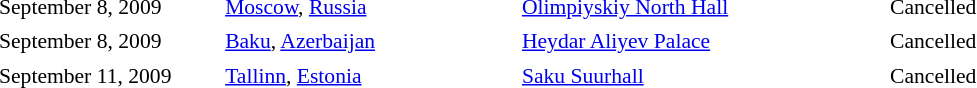<table cellpadding="2" style="border:0 solid darkgrey; font-size:90%">
<tr>
<th style="width:150px;"></th>
<th style="width:200px;"></th>
<th style="width:250px;"></th>
<th style="width:700px;"></th>
</tr>
<tr border="0">
</tr>
<tr>
<td>September 8, 2009</td>
<td><a href='#'>Moscow</a>, <a href='#'>Russia</a></td>
<td><a href='#'>Olimpiyskiy North Hall</a></td>
<td>Cancelled</td>
</tr>
<tr>
<td>September 8, 2009</td>
<td><a href='#'>Baku</a>, <a href='#'>Azerbaijan</a></td>
<td><a href='#'>Heydar Aliyev Palace</a></td>
<td>Cancelled</td>
</tr>
<tr>
<td>September 11, 2009</td>
<td><a href='#'>Tallinn</a>, <a href='#'>Estonia</a></td>
<td><a href='#'>Saku Suurhall</a></td>
<td>Cancelled</td>
</tr>
<tr>
</tr>
</table>
